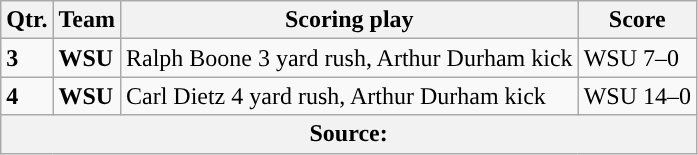<table class="wikitable">
<tr>
<th>Qtr.</th>
<th>Team</th>
<th>Scoring play</th>
<th>Score</th>
</tr>
<tr>
<td><strong>3</strong></td>
<td><strong>WSU</strong></td>
<td>Ralph Boone 3 yard rush, Arthur Durham kick</td>
<td>WSU 7–0</td>
</tr>
<tr>
<td><strong>4</strong></td>
<td><strong>WSU</strong></td>
<td>Carl Dietz 4 yard rush, Arthur Durham kick</td>
<td>WSU 14–0</td>
</tr>
<tr>
<th colspan=4>Source:</th>
</tr>
</table>
